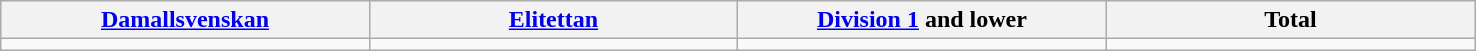<table class="wikitable">
<tr>
<th width="15%"><a href='#'>Damallsvenskan</a></th>
<th width="15%"><a href='#'>Elitettan</a></th>
<th width="15%"><a href='#'>Division 1</a> and lower</th>
<th width="15%">Total</th>
</tr>
<tr>
<td></td>
<td></td>
<td></td>
<td></td>
</tr>
</table>
